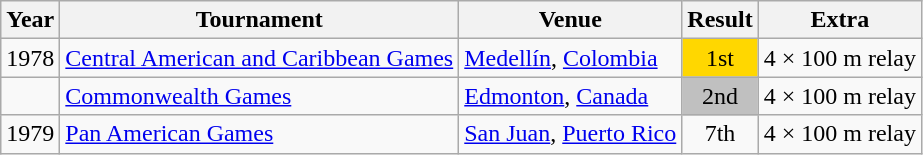<table class=wikitable>
<tr>
<th>Year</th>
<th>Tournament</th>
<th>Venue</th>
<th>Result</th>
<th>Extra</th>
</tr>
<tr>
<td>1978</td>
<td><a href='#'>Central American and Caribbean Games</a></td>
<td><a href='#'>Medellín</a>, <a href='#'>Colombia</a></td>
<td bgcolor=gold align="center">1st</td>
<td>4 × 100 m relay</td>
</tr>
<tr>
<td></td>
<td><a href='#'>Commonwealth Games</a></td>
<td><a href='#'>Edmonton</a>, <a href='#'>Canada</a></td>
<td bgcolor="silver" align="center">2nd</td>
<td>4 × 100 m relay</td>
</tr>
<tr>
<td>1979</td>
<td><a href='#'>Pan American Games</a></td>
<td><a href='#'>San Juan</a>, <a href='#'>Puerto Rico</a></td>
<td align="center">7th</td>
<td>4 × 100 m relay</td>
</tr>
</table>
